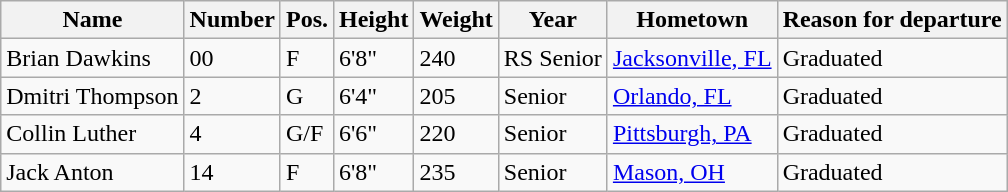<table class="wikitable sortable" border="1">
<tr>
<th>Name</th>
<th>Number</th>
<th>Pos.</th>
<th>Height</th>
<th>Weight</th>
<th>Year</th>
<th>Hometown</th>
<th class="unsortable">Reason for departure</th>
</tr>
<tr>
<td>Brian Dawkins</td>
<td>00</td>
<td>F</td>
<td>6'8"</td>
<td>240</td>
<td>RS Senior</td>
<td><a href='#'>Jacksonville, FL</a></td>
<td>Graduated</td>
</tr>
<tr>
<td>Dmitri Thompson</td>
<td>2</td>
<td>G</td>
<td>6'4"</td>
<td>205</td>
<td>Senior</td>
<td><a href='#'>Orlando, FL</a></td>
<td>Graduated</td>
</tr>
<tr>
<td>Collin Luther</td>
<td>4</td>
<td>G/F</td>
<td>6'6"</td>
<td>220</td>
<td>Senior</td>
<td><a href='#'>Pittsburgh, PA</a></td>
<td>Graduated</td>
</tr>
<tr>
<td>Jack Anton</td>
<td>14</td>
<td>F</td>
<td>6'8"</td>
<td>235</td>
<td>Senior</td>
<td><a href='#'>Mason, OH</a></td>
<td>Graduated</td>
</tr>
</table>
